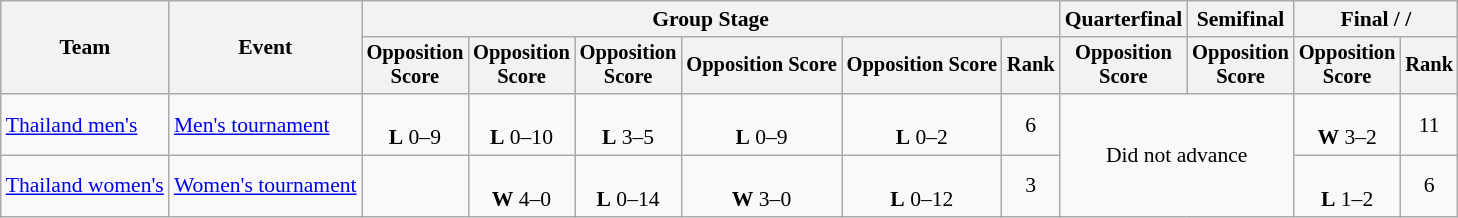<table class="wikitable" style="font-size:90%;text-align:center">
<tr>
<th rowspan="2">Team</th>
<th rowspan="2">Event</th>
<th colspan="6">Group Stage</th>
<th>Quarterfinal</th>
<th>Semifinal</th>
<th colspan="2">Final /  / </th>
</tr>
<tr style=font-size:95%>
<th>Opposition<br>Score</th>
<th>Opposition<br>Score</th>
<th>Opposition<br>Score</th>
<th>Opposition Score</th>
<th>Opposition Score</th>
<th>Rank</th>
<th>Opposition<br>Score</th>
<th>Opposition<br>Score</th>
<th>Opposition<br>Score</th>
<th>Rank</th>
</tr>
<tr>
<td align="left"><a href='#'>Thailand men's</a></td>
<td align="left"><a href='#'>Men's tournament</a></td>
<td><br><strong>L</strong> 0–9</td>
<td><br><strong>L</strong> 0–10</td>
<td><br><strong>L</strong> 3–5</td>
<td><br><strong>L</strong> 0–9</td>
<td><br><strong>L</strong> 0–2</td>
<td>6</td>
<td rowspan=2 colspan=2>Did not advance</td>
<td><br><strong>W</strong> 3–2</td>
<td>11</td>
</tr>
<tr>
<td align="left"><a href='#'>Thailand women's</a></td>
<td align="left"><a href='#'>Women's tournament</a></td>
<td></td>
<td><br><strong>W</strong> 4–0</td>
<td><br><strong>L</strong> 0–14</td>
<td><br><strong>W</strong> 3–0</td>
<td><br><strong>L</strong> 0–12</td>
<td>3</td>
<td><br><strong>L</strong> 1–2</td>
<td>6</td>
</tr>
</table>
